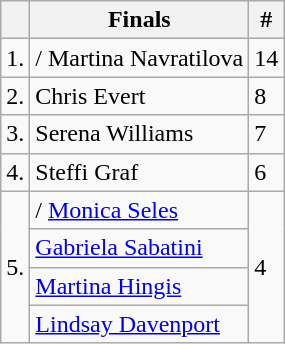<table class="wikitable">
<tr>
<th></th>
<th>Finals</th>
<th>#</th>
</tr>
<tr>
<td>1.</td>
<td>/ Martina Navratilova</td>
<td>14</td>
</tr>
<tr>
<td>2.</td>
<td> Chris Evert</td>
<td>8</td>
</tr>
<tr>
<td>3.</td>
<td> Serena Williams</td>
<td>7</td>
</tr>
<tr>
<td>4.</td>
<td> Steffi Graf</td>
<td>6</td>
</tr>
<tr>
<td rowspan=4>5.</td>
<td>/ <a href='#'>Monica Seles</a></td>
<td rowspan=4>4</td>
</tr>
<tr>
<td> <a href='#'>Gabriela Sabatini</a></td>
</tr>
<tr>
<td> <a href='#'>Martina Hingis</a></td>
</tr>
<tr>
<td> <a href='#'>Lindsay Davenport</a></td>
</tr>
</table>
